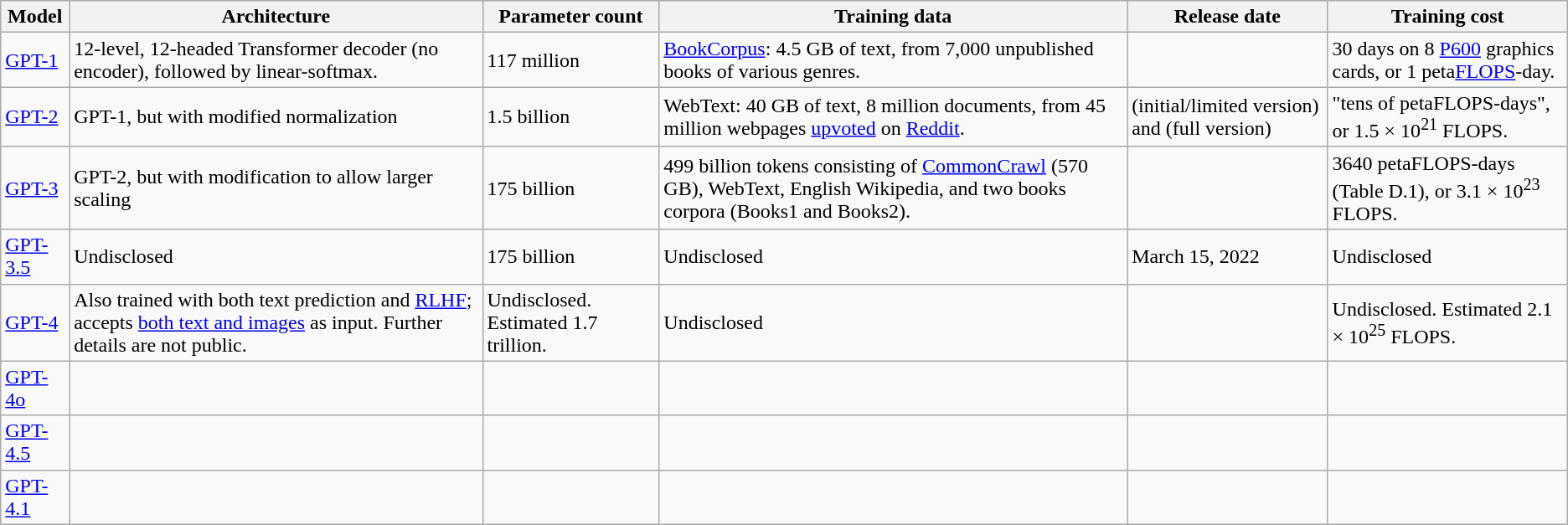<table class="wikitable">
<tr>
<th>Model</th>
<th>Architecture</th>
<th>Parameter count</th>
<th>Training data</th>
<th>Release date</th>
<th>Training cost</th>
</tr>
<tr>
<td><a href='#'>GPT-1</a></td>
<td>12-level, 12-headed Transformer decoder (no encoder), followed by linear-softmax.</td>
<td>117 million</td>
<td><a href='#'>BookCorpus</a>: 4.5 GB of text, from 7,000 unpublished books of various genres.</td>
<td></td>
<td>30 days on 8 <a href='#'>P600</a> graphics cards, or 1 peta<a href='#'>FLOPS</a>-day.</td>
</tr>
<tr>
<td><a href='#'>GPT-2</a></td>
<td>GPT-1, but with modified normalization</td>
<td>1.5 billion</td>
<td>WebText: 40 GB of text, 8 million documents, from 45 million webpages <a href='#'>upvoted</a> on <a href='#'>Reddit</a>.</td>
<td> (initial/limited version) and  (full version)</td>
<td>"tens of petaFLOPS-days", or 1.5 × 10<sup>21</sup> FLOPS.</td>
</tr>
<tr>
<td><a href='#'>GPT-3</a></td>
<td>GPT-2, but with modification to allow larger scaling</td>
<td>175 billion</td>
<td>499 billion tokens consisting of <a href='#'>CommonCrawl</a> (570 GB), WebText, English Wikipedia, and two books corpora (Books1 and Books2).</td>
<td></td>
<td>3640 petaFLOPS-days (Table D.1), or 3.1 × 10<sup>23</sup> FLOPS.</td>
</tr>
<tr>
<td><a href='#'>GPT-3.5</a></td>
<td>Undisclosed</td>
<td>175 billion</td>
<td>Undisclosed</td>
<td>March 15, 2022</td>
<td>Undisclosed</td>
</tr>
<tr>
<td><a href='#'>GPT-4</a></td>
<td>Also trained with both text prediction and <a href='#'>RLHF</a>; accepts <a href='#'>both text and images</a> as input. Further details are not public.</td>
<td>Undisclosed. Estimated 1.7 trillion.</td>
<td>Undisclosed</td>
<td></td>
<td>Undisclosed. Estimated 2.1 × 10<sup>25</sup> FLOPS.</td>
</tr>
<tr>
<td><a href='#'>GPT-4o</a></td>
<td></td>
<td></td>
<td></td>
<td></td>
<td></td>
</tr>
<tr>
<td><a href='#'>GPT-4.5</a></td>
<td></td>
<td></td>
<td></td>
<td></td>
<td></td>
</tr>
<tr>
<td><a href='#'>GPT-4.1</a></td>
<td></td>
<td></td>
<td></td>
<td></td>
<td></td>
</tr>
</table>
